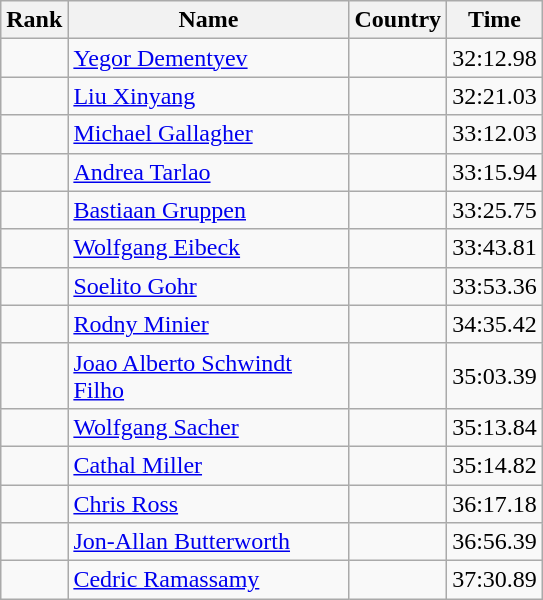<table class="wikitable sortable">
<tr>
<th width=20>Rank</th>
<th width=180>Name</th>
<th>Country</th>
<th>Time</th>
</tr>
<tr>
<td align="center"></td>
<td><a href='#'>Yegor Dementyev</a></td>
<td></td>
<td align="center">32:12.98</td>
</tr>
<tr>
<td align="center"></td>
<td><a href='#'>Liu Xinyang</a></td>
<td></td>
<td align="center">32:21.03</td>
</tr>
<tr>
<td align="center"></td>
<td><a href='#'>Michael Gallagher</a></td>
<td></td>
<td align="center">33:12.03</td>
</tr>
<tr>
<td align="center"></td>
<td><a href='#'>Andrea Tarlao</a></td>
<td></td>
<td align="center">33:15.94</td>
</tr>
<tr>
<td align="center"></td>
<td><a href='#'>Bastiaan Gruppen</a></td>
<td></td>
<td align="center">33:25.75</td>
</tr>
<tr>
<td align="center"></td>
<td><a href='#'>Wolfgang Eibeck</a></td>
<td></td>
<td align="center">33:43.81</td>
</tr>
<tr>
<td align="center"></td>
<td><a href='#'>Soelito Gohr</a></td>
<td></td>
<td align="center">33:53.36</td>
</tr>
<tr>
<td align="center"></td>
<td><a href='#'>Rodny Minier</a></td>
<td></td>
<td align="center">34:35.42</td>
</tr>
<tr>
<td align="center"></td>
<td><a href='#'>Joao Alberto Schwindt Filho</a></td>
<td></td>
<td align="center">35:03.39</td>
</tr>
<tr>
<td align="center"></td>
<td><a href='#'>Wolfgang Sacher</a></td>
<td></td>
<td align="center">35:13.84</td>
</tr>
<tr>
<td align="center"></td>
<td><a href='#'>Cathal Miller</a></td>
<td></td>
<td align="center">35:14.82</td>
</tr>
<tr>
<td align="center"></td>
<td><a href='#'>Chris Ross</a></td>
<td></td>
<td align="center">36:17.18</td>
</tr>
<tr>
<td align="center"></td>
<td><a href='#'>Jon-Allan Butterworth</a></td>
<td></td>
<td align="center">36:56.39</td>
</tr>
<tr>
<td align="center"></td>
<td><a href='#'>Cedric Ramassamy</a></td>
<td></td>
<td align="center">37:30.89</td>
</tr>
</table>
